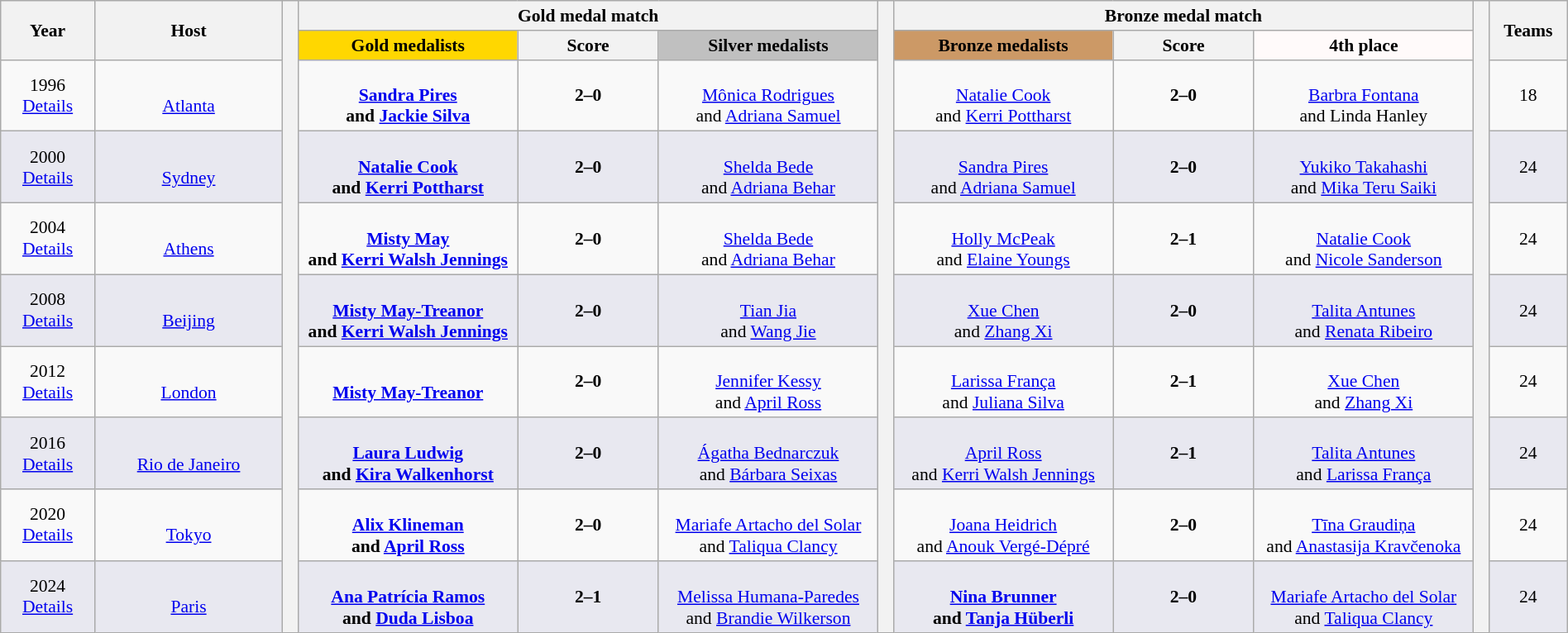<table class="wikitable" style="font-size:90%; width: 100%; text-align: center;">
<tr>
<th rowspan="2" style="width:6%;">Year</th>
<th rowspan="2" style="width:12%;">Host</th>
<th width=1% rowspan=10 bgcolor=ffffff></th>
<th colspan="3">Gold medal match</th>
<th width=1% rowspan=10 bgcolor=ffffff></th>
<th colspan="3">Bronze medal match</th>
<th width=1% rowspan=10 bgcolor=ffffff></th>
<th rowspan="2" style="width:5%;">Teams</th>
</tr>
<tr>
<th style="width:14%; background:gold;">Gold medalists</th>
<th width=9%>Score</th>
<th style="width:14%; background:silver;">Silver medalists</th>
<th style="width:14%; background:#c96;">Bronze medalists</th>
<th width=9%>Score</th>
<th style="width:14%; background:snow;">4th place</th>
</tr>
<tr>
<td>1996<br><a href='#'>Details</a></td>
<td><br><a href='#'>Atlanta</a></td>
<td><strong><br><a href='#'>Sandra Pires</a><br>and <a href='#'>Jackie Silva</a></strong></td>
<td><strong>2–0</strong></td>
<td><br><a href='#'>Mônica Rodrigues</a><br>and <a href='#'>Adriana Samuel</a></td>
<td><br><a href='#'>Natalie Cook</a><br>and <a href='#'>Kerri Pottharst</a></td>
<td><strong>2–0</strong></td>
<td><br><a href='#'>Barbra Fontana</a><br>and Linda Hanley</td>
<td>18</td>
</tr>
<tr bgcolor=#E8E8F0>
<td>2000<br><a href='#'>Details</a></td>
<td><br><a href='#'>Sydney</a></td>
<td><strong><br><a href='#'>Natalie Cook</a><br>and <a href='#'>Kerri Pottharst</a></strong></td>
<td><strong>2–0</strong></td>
<td><br><a href='#'>Shelda Bede</a><br>and <a href='#'>Adriana Behar</a></td>
<td><br><a href='#'>Sandra Pires</a><br>and <a href='#'>Adriana Samuel</a></td>
<td><strong>2–0</strong></td>
<td><br><a href='#'>Yukiko Takahashi</a><br>and <a href='#'>Mika Teru Saiki</a></td>
<td>24</td>
</tr>
<tr>
<td>2004<br><a href='#'>Details</a></td>
<td><br><a href='#'>Athens</a></td>
<td><strong><br><a href='#'>Misty May</a><br>and <a href='#'>Kerri Walsh Jennings</a></strong></td>
<td><strong>2–0</strong></td>
<td><br><a href='#'>Shelda Bede</a><br>and <a href='#'>Adriana Behar</a></td>
<td><br><a href='#'>Holly McPeak</a><br>and <a href='#'>Elaine Youngs</a></td>
<td><strong>2–1</strong></td>
<td><br><a href='#'>Natalie Cook</a><br>and <a href='#'>Nicole Sanderson</a></td>
<td>24</td>
</tr>
<tr bgcolor=#E8E8F0>
<td>2008<br><a href='#'>Details</a></td>
<td><br><a href='#'>Beijing</a></td>
<td><strong><br><a href='#'>Misty May-Treanor</a><br>and <a href='#'>Kerri Walsh Jennings</a></strong></td>
<td><strong>2–0</strong></td>
<td><br><a href='#'>Tian Jia</a><br>and <a href='#'>Wang Jie</a></td>
<td><br><a href='#'>Xue Chen</a><br>and <a href='#'>Zhang Xi</a></td>
<td><strong>2–0</strong></td>
<td><br><a href='#'>Talita Antunes</a><br>and <a href='#'>Renata Ribeiro</a></td>
<td>24</td>
</tr>
<tr>
<td>2012<br><a href='#'>Details</a></td>
<td><br><a href='#'>London</a></td>
<td><strong><br><a href='#'>Misty May-Treanor</a><br></strong></td>
<td><strong>2–0</strong></td>
<td><br><a href='#'>Jennifer Kessy</a><br>and <a href='#'>April Ross</a></td>
<td><br><a href='#'>Larissa França</a><br>and <a href='#'>Juliana Silva</a></td>
<td><strong>2–1</strong></td>
<td><br><a href='#'>Xue Chen</a><br>and <a href='#'>Zhang Xi</a></td>
<td>24</td>
</tr>
<tr bgcolor=#E8E8F0>
<td>2016<br><a href='#'>Details</a></td>
<td><br><a href='#'>Rio de Janeiro</a></td>
<td><strong><br><a href='#'>Laura Ludwig</a><br>and <a href='#'>Kira Walkenhorst</a></strong></td>
<td><strong>2–0</strong></td>
<td><br><a href='#'>Ágatha Bednarczuk</a><br>and <a href='#'>Bárbara Seixas</a></td>
<td><br><a href='#'>April Ross</a><br>and <a href='#'>Kerri Walsh Jennings</a></td>
<td><strong>2–1</strong></td>
<td><br><a href='#'>Talita Antunes</a><br>and <a href='#'>Larissa França</a></td>
<td>24</td>
</tr>
<tr>
<td>2020<br><a href='#'>Details</a></td>
<td><br><a href='#'>Tokyo</a></td>
<td><strong><br><a href='#'>Alix Klineman</a><br>and <a href='#'>April Ross</a></strong></td>
<td><strong>2–0</strong></td>
<td><br><a href='#'>Mariafe Artacho del Solar</a><br>and <a href='#'>Taliqua Clancy</a></td>
<td><br><a href='#'>Joana Heidrich</a><br>and <a href='#'>Anouk Vergé-Dépré</a></td>
<td><strong>2–0</strong></td>
<td><br><a href='#'>Tīna Graudiņa</a><br>and <a href='#'>Anastasija Kravčenoka</a></td>
<td>24</td>
</tr>
<tr bgcolor=#E8E8F0>
<td>2024<br><a href='#'>Details</a></td>
<td><br><a href='#'>Paris</a></td>
<td><strong><br><a href='#'>Ana Patrícia Ramos</a><br>and <a href='#'>Duda Lisboa</a></strong></td>
<td><strong>2–1</strong></td>
<td><br><a href='#'>Melissa Humana-Paredes</a><br>and <a href='#'>Brandie Wilkerson</a></td>
<td><strong><br><a href='#'>Nina Brunner</a><br>and <a href='#'>Tanja Hüberli</a></strong></td>
<td><strong>2–0</strong></td>
<td><br><a href='#'>Mariafe Artacho del Solar</a><br>and <a href='#'>Taliqua Clancy</a></td>
<td>24</td>
</tr>
</table>
